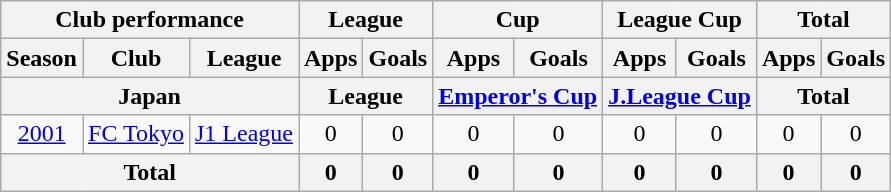<table class="wikitable" style="text-align:center;">
<tr>
<th colspan=3>Club performance</th>
<th colspan=2>League</th>
<th colspan=2>Cup</th>
<th colspan=2>League Cup</th>
<th colspan=2>Total</th>
</tr>
<tr>
<th>Season</th>
<th>Club</th>
<th>League</th>
<th>Apps</th>
<th>Goals</th>
<th>Apps</th>
<th>Goals</th>
<th>Apps</th>
<th>Goals</th>
<th>Apps</th>
<th>Goals</th>
</tr>
<tr>
<th colspan=3>Japan</th>
<th colspan=2>League</th>
<th colspan=2><a href='#'>Emperor's Cup</a></th>
<th colspan=2><a href='#'>J.League Cup</a></th>
<th colspan=2>Total</th>
</tr>
<tr>
<td><a href='#'>2001</a></td>
<td><a href='#'>FC Tokyo</a></td>
<td><a href='#'>J1 League</a></td>
<td>0</td>
<td>0</td>
<td>0</td>
<td>0</td>
<td>0</td>
<td>0</td>
<td>0</td>
<td>0</td>
</tr>
<tr>
<th colspan=3>Total</th>
<th>0</th>
<th>0</th>
<th>0</th>
<th>0</th>
<th>0</th>
<th>0</th>
<th>0</th>
<th>0</th>
</tr>
</table>
